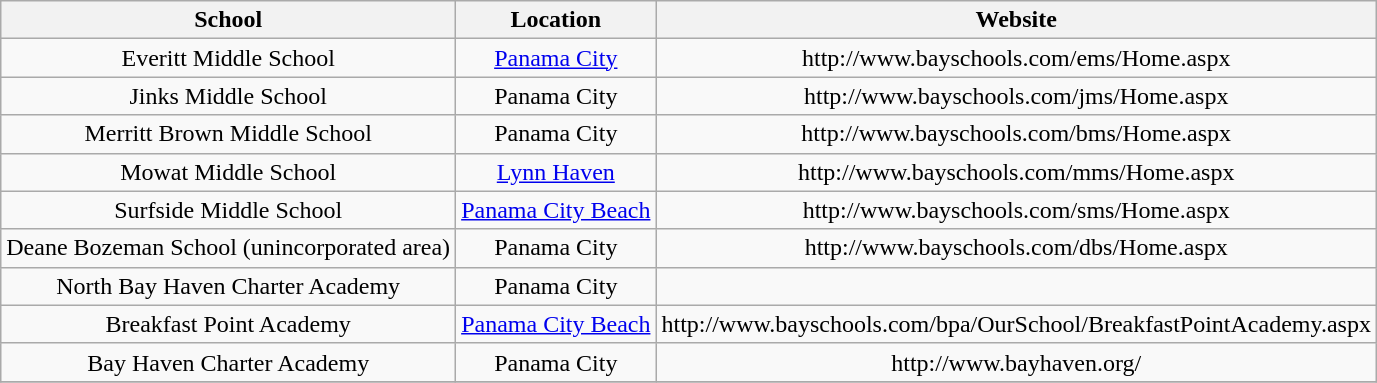<table class="wikitable" style="text-align:center">
<tr>
<th>School</th>
<th>Location</th>
<th>Website</th>
</tr>
<tr>
<td>Everitt Middle School</td>
<td><a href='#'>Panama City</a></td>
<td>http://www.bayschools.com/ems/Home.aspx</td>
</tr>
<tr>
<td>Jinks Middle School</td>
<td>Panama City</td>
<td>http://www.bayschools.com/jms/Home.aspx</td>
</tr>
<tr>
<td>Merritt Brown Middle School</td>
<td>Panama City</td>
<td>http://www.bayschools.com/bms/Home.aspx</td>
</tr>
<tr>
<td>Mowat Middle School</td>
<td><a href='#'>Lynn Haven</a></td>
<td>http://www.bayschools.com/mms/Home.aspx</td>
</tr>
<tr>
<td>Surfside Middle School</td>
<td><a href='#'>Panama City Beach</a></td>
<td>http://www.bayschools.com/sms/Home.aspx</td>
</tr>
<tr>
<td>Deane Bozeman School (unincorporated area)</td>
<td>Panama City</td>
<td>http://www.bayschools.com/dbs/Home.aspx</td>
</tr>
<tr>
<td>North Bay Haven Charter Academy</td>
<td>Panama City</td>
<td></td>
</tr>
<tr>
<td>Breakfast Point Academy</td>
<td><a href='#'>Panama City Beach</a></td>
<td>http://www.bayschools.com/bpa/OurSchool/BreakfastPointAcademy.aspx</td>
</tr>
<tr>
<td>Bay Haven Charter Academy</td>
<td>Panama City</td>
<td>http://www.bayhaven.org/</td>
</tr>
<tr>
</tr>
</table>
